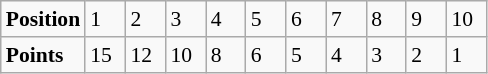<table class="wikitable" style="font-size: 90%;">
<tr>
<td><strong>Position</strong></td>
<td width=20>1</td>
<td width=20>2</td>
<td width=20>3</td>
<td width=20>4</td>
<td width=20>5</td>
<td width=20>6</td>
<td width=20>7</td>
<td width=20>8</td>
<td width=20>9</td>
<td width=20>10</td>
</tr>
<tr>
<td><strong>Points</strong></td>
<td>15</td>
<td>12</td>
<td>10</td>
<td>8</td>
<td>6</td>
<td>5</td>
<td>4</td>
<td>3</td>
<td>2</td>
<td>1</td>
</tr>
</table>
